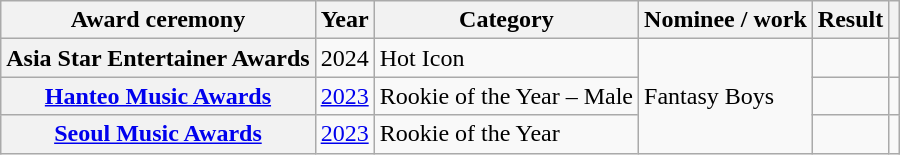<table class="wikitable sortable plainrowheaders">
<tr>
<th scope="col">Award ceremony</th>
<th scope="col">Year</th>
<th scope="col">Category</th>
<th scope="col">Nominee / work</th>
<th scope="col">Result</th>
<th scope="col" class="unsortable"></th>
</tr>
<tr>
<th scope="row">Asia Star Entertainer Awards</th>
<td style="text-align:center">2024</td>
<td>Hot Icon</td>
<td rowspan="3">Fantasy Boys</td>
<td></td>
<td style="text-align:center"></td>
</tr>
<tr>
<th scope="row"><a href='#'>Hanteo Music Awards</a></th>
<td style="text-align:center"><a href='#'>2023</a></td>
<td>Rookie of the Year – Male</td>
<td></td>
<td style="text-align:center"></td>
</tr>
<tr>
<th scope="row"><a href='#'>Seoul Music Awards</a></th>
<td style="text-align:center"><a href='#'>2023</a></td>
<td>Rookie of the Year</td>
<td></td>
<td style="text-align:center"></td>
</tr>
</table>
